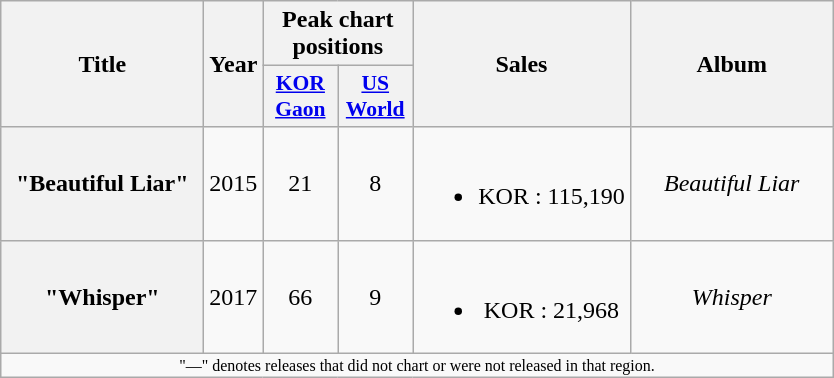<table class="wikitable plainrowheaders" style="text-align:center">
<tr>
<th scope="col" rowspan="2" style="width:8em;">Title</th>
<th scope="col" rowspan="2">Year</th>
<th scope="col" colspan="2">Peak chart positions</th>
<th scope="col" rowspan="2">Sales</th>
<th scope="col" rowspan="2" style="width:8em;">Album</th>
</tr>
<tr>
<th scope="col" style="width:3em;font-size:90%"><a href='#'>KOR<br>Gaon</a><br></th>
<th scope="col" style="width:3em;font-size:90%"><a href='#'>US<br>World</a><br></th>
</tr>
<tr>
<th scope="row">"Beautiful Liar"</th>
<td>2015</td>
<td>21</td>
<td>8</td>
<td><br><ul><li>KOR : 115,190</li></ul></td>
<td><em>Beautiful Liar</em></td>
</tr>
<tr>
<th scope="row">"Whisper"</th>
<td>2017</td>
<td>66</td>
<td>9</td>
<td><br><ul><li>KOR : 21,968</li></ul></td>
<td><em>Whisper</em></td>
</tr>
<tr>
<td colspan="9" style="font-size:8pt;">"—" denotes releases that did not chart or were not released in that region.</td>
</tr>
</table>
